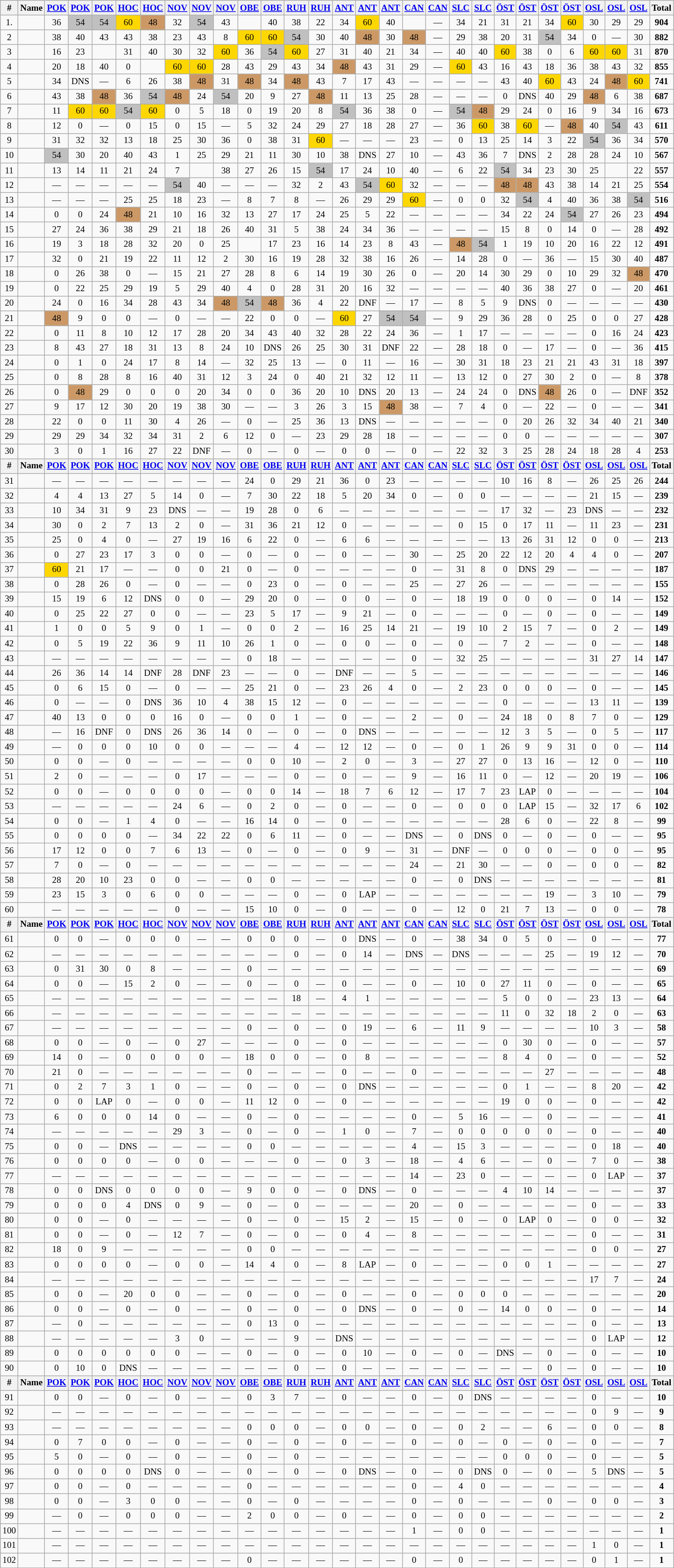<table class="wikitable"  style="text-align:center; font-size: 80%;">
<tr>
<th>#</th>
<th>Name</th>
<th><a href='#'>POK</a> <br> </th>
<th><a href='#'>POK</a> <br> </th>
<th><a href='#'>POK</a> <br> </th>
<th><a href='#'>HOC</a> <br> </th>
<th><a href='#'>HOC</a> <br> </th>
<th><a href='#'>NOV</a> <br> </th>
<th><a href='#'>NOV</a> <br> </th>
<th><a href='#'>NOV</a> <br> </th>
<th><a href='#'>OBE</a> <br> </th>
<th><a href='#'>OBE</a> <br> </th>
<th><a href='#'>RUH</a> <br> </th>
<th><a href='#'>RUH</a> <br> </th>
<th><a href='#'>ANT</a> <br> </th>
<th><a href='#'>ANT</a> <br> </th>
<th><a href='#'>ANT</a> <br> </th>
<th><a href='#'>CAN</a> <br> </th>
<th><a href='#'>CAN</a> <br> </th>
<th><a href='#'>SLC</a> <br> </th>
<th><a href='#'>SLC</a> <br> </th>
<th><a href='#'>ÖST</a> <br> </th>
<th><a href='#'>ÖST</a> <br> </th>
<th><a href='#'>ÖST</a> <br> </th>
<th><a href='#'>ÖST</a> <br> </th>
<th><a href='#'>OSL</a> <br> </th>
<th><a href='#'>OSL</a> <br> </th>
<th><a href='#'>OSL</a> <br> </th>
<th><strong>Total</strong> </th>
</tr>
<tr>
<td>1.</td>
<td align="left"></td>
<td>36</td>
<td bgcolor="silver">54</td>
<td bgcolor="silver">54</td>
<td bgcolor="gold">60</td>
<td bgcolor="CC9966">48</td>
<td>32</td>
<td bgcolor="silver">54</td>
<td>43</td>
<td></td>
<td>40</td>
<td>38</td>
<td>22</td>
<td>34</td>
<td bgcolor="gold">60</td>
<td>40</td>
<td></td>
<td>—</td>
<td>34</td>
<td>21</td>
<td>31</td>
<td>21</td>
<td>34</td>
<td bgcolor="gold">60</td>
<td>30</td>
<td>29</td>
<td>29</td>
<td><strong>904</strong></td>
</tr>
<tr>
<td>2</td>
<td align="left"></td>
<td>38</td>
<td>40</td>
<td>43</td>
<td>43</td>
<td>38</td>
<td>23</td>
<td>43</td>
<td>8</td>
<td bgcolor="gold">60</td>
<td bgcolor="gold">60</td>
<td bgcolor="silver">54</td>
<td>30</td>
<td>40</td>
<td bgcolor="CC9966">48</td>
<td>30</td>
<td bgcolor="CC9966">48</td>
<td>—</td>
<td>29</td>
<td>38</td>
<td>20</td>
<td>31</td>
<td bgcolor="silver">54</td>
<td>34</td>
<td>0</td>
<td>—</td>
<td>30</td>
<td><strong>882</strong></td>
</tr>
<tr>
<td>3</td>
<td align="left"></td>
<td>16</td>
<td>23</td>
<td></td>
<td>31</td>
<td>40</td>
<td>30</td>
<td>32</td>
<td bgcolor="gold">60</td>
<td>36</td>
<td bgcolor="silver">54</td>
<td bgcolor="gold">60</td>
<td>27</td>
<td>31</td>
<td>40</td>
<td>21</td>
<td>34</td>
<td>—</td>
<td>40</td>
<td>40</td>
<td bgcolor="gold">60</td>
<td>38</td>
<td>0</td>
<td>6</td>
<td bgcolor="gold">60</td>
<td bgcolor="gold">60</td>
<td>31</td>
<td><strong>870</strong></td>
</tr>
<tr>
<td>4</td>
<td align="left"></td>
<td>20</td>
<td>18</td>
<td>40</td>
<td>0</td>
<td></td>
<td bgcolor="gold">60</td>
<td bgcolor="gold">60</td>
<td>28</td>
<td>43</td>
<td>29</td>
<td>43</td>
<td>34</td>
<td bgcolor="CC9966">48</td>
<td>43</td>
<td>31</td>
<td>29</td>
<td>—</td>
<td bgcolor="gold">60</td>
<td>43</td>
<td>16</td>
<td>43</td>
<td>18</td>
<td>36</td>
<td>38</td>
<td>43</td>
<td>32</td>
<td><strong>855</strong></td>
</tr>
<tr>
<td>5</td>
<td align="left"></td>
<td>34</td>
<td>DNS</td>
<td>—</td>
<td>6</td>
<td>26</td>
<td>38</td>
<td bgcolor="CC9966">48</td>
<td>31</td>
<td bgcolor="CC9966">48</td>
<td>34</td>
<td bgcolor="CC9966">48</td>
<td>43</td>
<td>7</td>
<td>17</td>
<td>43</td>
<td>—</td>
<td>—</td>
<td>—</td>
<td>—</td>
<td>43</td>
<td>40</td>
<td bgcolor="gold">60</td>
<td>43</td>
<td>24</td>
<td bgcolor="CC9966">48</td>
<td bgcolor="gold">60</td>
<td><strong>741</strong></td>
</tr>
<tr>
<td>6</td>
<td align="left"></td>
<td>43</td>
<td>38</td>
<td bgcolor="CC9966">48</td>
<td>36</td>
<td bgcolor="silver">54</td>
<td bgcolor="CC9966">48</td>
<td>24</td>
<td bgcolor="silver">54</td>
<td>20</td>
<td>9</td>
<td>27</td>
<td bgcolor="CC9966">48</td>
<td>11</td>
<td>13</td>
<td>25</td>
<td>28</td>
<td>—</td>
<td>—</td>
<td>—</td>
<td>0</td>
<td>DNS</td>
<td>40</td>
<td>29</td>
<td bgcolor="CC9966">48</td>
<td>6</td>
<td>38</td>
<td><strong>687</strong></td>
</tr>
<tr>
<td>7</td>
<td align="left"></td>
<td>11</td>
<td bgcolor="gold">60</td>
<td bgcolor="gold">60</td>
<td bgcolor="silver">54</td>
<td bgcolor="gold">60</td>
<td>0</td>
<td>5</td>
<td>18</td>
<td>0</td>
<td>19</td>
<td>20</td>
<td>8</td>
<td bgcolor="silver">54</td>
<td>36</td>
<td>38</td>
<td>0</td>
<td>—</td>
<td bgcolor="silver">54</td>
<td bgcolor="CC9966">48</td>
<td>29</td>
<td>24</td>
<td>0</td>
<td>16</td>
<td>9</td>
<td>34</td>
<td>16</td>
<td><strong>673</strong></td>
</tr>
<tr>
<td>8</td>
<td align="left"></td>
<td>12</td>
<td>0</td>
<td>—</td>
<td>0</td>
<td>15</td>
<td>0</td>
<td>15</td>
<td>—</td>
<td>5</td>
<td>32</td>
<td>24</td>
<td>29</td>
<td>27</td>
<td>18</td>
<td>28</td>
<td>27</td>
<td>—</td>
<td>36</td>
<td bgcolor="gold">60</td>
<td>38</td>
<td bgcolor="gold">60</td>
<td>—</td>
<td bgcolor="CC9966">48</td>
<td>40</td>
<td bgcolor="silver">54</td>
<td>43</td>
<td><strong>611</strong></td>
</tr>
<tr>
<td>9</td>
<td align="left"></td>
<td>31</td>
<td>32</td>
<td>32</td>
<td>13</td>
<td>18</td>
<td>25</td>
<td>30</td>
<td>36</td>
<td>0</td>
<td>38</td>
<td>31</td>
<td bgcolor="gold">60</td>
<td>—</td>
<td>—</td>
<td>—</td>
<td>23</td>
<td>—</td>
<td>0</td>
<td>13</td>
<td>25</td>
<td>14</td>
<td>3</td>
<td>22</td>
<td bgcolor="silver">54</td>
<td>36</td>
<td>34</td>
<td><strong>570</strong></td>
</tr>
<tr>
<td>10</td>
<td align="left"></td>
<td bgcolor="silver">54</td>
<td>30</td>
<td>20</td>
<td>40</td>
<td>43</td>
<td>1</td>
<td>25</td>
<td>29</td>
<td>21</td>
<td>11</td>
<td>30</td>
<td>10</td>
<td>38</td>
<td>DNS</td>
<td>27</td>
<td>10</td>
<td>—</td>
<td>43</td>
<td>36</td>
<td>7</td>
<td>DNS</td>
<td>2</td>
<td>28</td>
<td>28</td>
<td>24</td>
<td>10</td>
<td><strong>567</strong></td>
</tr>
<tr>
<td>11</td>
<td align="left"></td>
<td>13</td>
<td>14</td>
<td>11</td>
<td>21</td>
<td>24</td>
<td>7</td>
<td></td>
<td>38</td>
<td>27</td>
<td>26</td>
<td>15</td>
<td bgcolor="silver">54</td>
<td>17</td>
<td>24</td>
<td>10</td>
<td>40</td>
<td>—</td>
<td>6</td>
<td>22</td>
<td bgcolor="silver">54</td>
<td>34</td>
<td>23</td>
<td>30</td>
<td>25</td>
<td></td>
<td>22</td>
<td><strong>557</strong></td>
</tr>
<tr>
<td>12</td>
<td align="left"></td>
<td>—</td>
<td>—</td>
<td>—</td>
<td>—</td>
<td>—</td>
<td bgcolor="silver">54</td>
<td>40</td>
<td>—</td>
<td>—</td>
<td>—</td>
<td>32</td>
<td>2</td>
<td>43</td>
<td bgcolor="silver">54</td>
<td bgcolor="gold">60</td>
<td>32</td>
<td>—</td>
<td>—</td>
<td>—</td>
<td bgcolor="CC9966">48</td>
<td bgcolor="CC9966">48</td>
<td>43</td>
<td>38</td>
<td>14</td>
<td>21</td>
<td>25</td>
<td><strong>554</strong></td>
</tr>
<tr>
<td>13</td>
<td align="left"></td>
<td>—</td>
<td>—</td>
<td>—</td>
<td>25</td>
<td>25</td>
<td>18</td>
<td>23</td>
<td>—</td>
<td>8</td>
<td>7</td>
<td>8</td>
<td>—</td>
<td>26</td>
<td>29</td>
<td>29</td>
<td bgcolor="gold">60</td>
<td>—</td>
<td>0</td>
<td>0</td>
<td>32</td>
<td bgcolor="silver">54</td>
<td>4</td>
<td>40</td>
<td>36</td>
<td>38</td>
<td bgcolor="silver">54</td>
<td><strong>516</strong></td>
</tr>
<tr>
<td>14</td>
<td align="left"></td>
<td>0</td>
<td>0</td>
<td>24</td>
<td bgcolor="CC9966">48</td>
<td>21</td>
<td>10</td>
<td>16</td>
<td>32</td>
<td>13</td>
<td>27</td>
<td>17</td>
<td>24</td>
<td>25</td>
<td>5</td>
<td>22</td>
<td>—</td>
<td>—</td>
<td>—</td>
<td>—</td>
<td>34</td>
<td>22</td>
<td>24</td>
<td bgcolor="silver">54</td>
<td>27</td>
<td>26</td>
<td>23</td>
<td><strong>494</strong></td>
</tr>
<tr>
<td>15</td>
<td align="left"></td>
<td>27</td>
<td>24</td>
<td>36</td>
<td>38</td>
<td>29</td>
<td>21</td>
<td>18</td>
<td>26</td>
<td>40</td>
<td>31</td>
<td>5</td>
<td>38</td>
<td>24</td>
<td>34</td>
<td>36</td>
<td>—</td>
<td>—</td>
<td>—</td>
<td>—</td>
<td>15</td>
<td>8</td>
<td>0</td>
<td>14</td>
<td>0</td>
<td>—</td>
<td>28</td>
<td><strong>492</strong></td>
</tr>
<tr>
<td>16</td>
<td align="left"></td>
<td>19</td>
<td>3</td>
<td>18</td>
<td>28</td>
<td>32</td>
<td>20</td>
<td>0</td>
<td>25</td>
<td></td>
<td>17</td>
<td>23</td>
<td>16</td>
<td>14</td>
<td>23</td>
<td>8</td>
<td>43</td>
<td>—</td>
<td bgcolor="CC9966">48</td>
<td bgcolor="silver">54</td>
<td>1</td>
<td>19</td>
<td>10</td>
<td>20</td>
<td>16</td>
<td>22</td>
<td>12</td>
<td><strong>491</strong></td>
</tr>
<tr>
<td>17</td>
<td align="left"></td>
<td>32</td>
<td>0</td>
<td>21</td>
<td>19</td>
<td>22</td>
<td>11</td>
<td>12</td>
<td>2</td>
<td>30</td>
<td>16</td>
<td>19</td>
<td>28</td>
<td>32</td>
<td>38</td>
<td>16</td>
<td>26</td>
<td>—</td>
<td>14</td>
<td>28</td>
<td>0</td>
<td>—</td>
<td>36</td>
<td>—</td>
<td>15</td>
<td>30</td>
<td>40</td>
<td><strong>487</strong></td>
</tr>
<tr>
<td>18</td>
<td align="left"></td>
<td>0</td>
<td>26</td>
<td>38</td>
<td>0</td>
<td>—</td>
<td>15</td>
<td>21</td>
<td>27</td>
<td>28</td>
<td>8</td>
<td>6</td>
<td>14</td>
<td>19</td>
<td>30</td>
<td>26</td>
<td>0</td>
<td>—</td>
<td>20</td>
<td>14</td>
<td>30</td>
<td>29</td>
<td>0</td>
<td>10</td>
<td>29</td>
<td>32</td>
<td bgcolor="CC9966">48</td>
<td><strong>470</strong></td>
</tr>
<tr>
<td>19</td>
<td align="left"></td>
<td>0</td>
<td>22</td>
<td>25</td>
<td>29</td>
<td>19</td>
<td>5</td>
<td>29</td>
<td>40</td>
<td>4</td>
<td>0</td>
<td>28</td>
<td>31</td>
<td>20</td>
<td>16</td>
<td>32</td>
<td>—</td>
<td>—</td>
<td>—</td>
<td>—</td>
<td>40</td>
<td>36</td>
<td>38</td>
<td>27</td>
<td>0</td>
<td>—</td>
<td>20</td>
<td><strong>461</strong></td>
</tr>
<tr>
<td>20</td>
<td align="left"></td>
<td>24</td>
<td>0</td>
<td>16</td>
<td>34</td>
<td>28</td>
<td>43</td>
<td>34</td>
<td bgcolor="CC9966">48</td>
<td bgcolor="silver">54</td>
<td bgcolor="CC9966">48</td>
<td>36</td>
<td>4</td>
<td>22</td>
<td>DNF</td>
<td>—</td>
<td>17</td>
<td>—</td>
<td>8</td>
<td>5</td>
<td>9</td>
<td>DNS</td>
<td>0</td>
<td>—</td>
<td>—</td>
<td>—</td>
<td>—</td>
<td><strong>430</strong></td>
</tr>
<tr>
<td>21</td>
<td align="left"></td>
<td bgcolor="CC9966">48</td>
<td>9</td>
<td>0</td>
<td>0</td>
<td>—</td>
<td>0</td>
<td>—</td>
<td>—</td>
<td>22</td>
<td>0</td>
<td>0</td>
<td>—</td>
<td bgcolor="gold">60</td>
<td>27</td>
<td bgcolor="silver">54</td>
<td bgcolor="silver">54</td>
<td>—</td>
<td>9</td>
<td>29</td>
<td>36</td>
<td>28</td>
<td>0</td>
<td>25</td>
<td>0</td>
<td>0</td>
<td>27</td>
<td><strong>428</strong></td>
</tr>
<tr>
<td>22</td>
<td align="left"></td>
<td>0</td>
<td>11</td>
<td>8</td>
<td>10</td>
<td>12</td>
<td>17</td>
<td>28</td>
<td>20</td>
<td>34</td>
<td>43</td>
<td>40</td>
<td>32</td>
<td>28</td>
<td>22</td>
<td>24</td>
<td>36</td>
<td>—</td>
<td>1</td>
<td>17</td>
<td>—</td>
<td>—</td>
<td>—</td>
<td>—</td>
<td>0</td>
<td>16</td>
<td>24</td>
<td><strong>423</strong></td>
</tr>
<tr>
<td>23</td>
<td align="left"></td>
<td>8</td>
<td>43</td>
<td>27</td>
<td>18</td>
<td>31</td>
<td>13</td>
<td>8</td>
<td>24</td>
<td>10</td>
<td>DNS</td>
<td>26</td>
<td>25</td>
<td>30</td>
<td>31</td>
<td>DNF</td>
<td>22</td>
<td>—</td>
<td>28</td>
<td>18</td>
<td>0</td>
<td>—</td>
<td>17</td>
<td>—</td>
<td>0</td>
<td>—</td>
<td>36</td>
<td><strong>415</strong></td>
</tr>
<tr>
<td>24</td>
<td align="left"></td>
<td>0</td>
<td>1</td>
<td>0</td>
<td>24</td>
<td>17</td>
<td>8</td>
<td>14</td>
<td>—</td>
<td>32</td>
<td>25</td>
<td>13</td>
<td>—</td>
<td>0</td>
<td>11</td>
<td>—</td>
<td>16</td>
<td>—</td>
<td>30</td>
<td>31</td>
<td>18</td>
<td>23</td>
<td>21</td>
<td>21</td>
<td>43</td>
<td>31</td>
<td>18</td>
<td><strong>397</strong></td>
</tr>
<tr>
<td>25</td>
<td align="left"></td>
<td>0</td>
<td>8</td>
<td>28</td>
<td>8</td>
<td>16</td>
<td>40</td>
<td>31</td>
<td>12</td>
<td>3</td>
<td>24</td>
<td>0</td>
<td>40</td>
<td>21</td>
<td>32</td>
<td>12</td>
<td>11</td>
<td>—</td>
<td>13</td>
<td>12</td>
<td>0</td>
<td>27</td>
<td>30</td>
<td>2</td>
<td>0</td>
<td>—</td>
<td>8</td>
<td><strong>378</strong></td>
</tr>
<tr>
<td>26</td>
<td align="left"></td>
<td>0</td>
<td bgcolor="CC9966">48</td>
<td>29</td>
<td>0</td>
<td>0</td>
<td>0</td>
<td>20</td>
<td>34</td>
<td>0</td>
<td>0</td>
<td>36</td>
<td>20</td>
<td>10</td>
<td>DNS</td>
<td>20</td>
<td>13</td>
<td>—</td>
<td>24</td>
<td>24</td>
<td>0</td>
<td>DNS</td>
<td bgcolor="CC9966">48</td>
<td>26</td>
<td>0</td>
<td>—</td>
<td>DNF</td>
<td><strong>352</strong></td>
</tr>
<tr>
<td>27</td>
<td align="left"></td>
<td>9</td>
<td>17</td>
<td>12</td>
<td>30</td>
<td>20</td>
<td>19</td>
<td>38</td>
<td>30</td>
<td>—</td>
<td>—</td>
<td>3</td>
<td>26</td>
<td>3</td>
<td>15</td>
<td bgcolor="CC9966">48</td>
<td>38</td>
<td>—</td>
<td>7</td>
<td>4</td>
<td>0</td>
<td>—</td>
<td>22</td>
<td>—</td>
<td>0</td>
<td>—</td>
<td>—</td>
<td><strong>341</strong></td>
</tr>
<tr>
<td>28</td>
<td align="left"></td>
<td>22</td>
<td>0</td>
<td>0</td>
<td>11</td>
<td>30</td>
<td>4</td>
<td>26</td>
<td>—</td>
<td>0</td>
<td>—</td>
<td>25</td>
<td>36</td>
<td>13</td>
<td>DNS</td>
<td>—</td>
<td>—</td>
<td>—</td>
<td>—</td>
<td>—</td>
<td>0</td>
<td>20</td>
<td>26</td>
<td>32</td>
<td>34</td>
<td>40</td>
<td>21</td>
<td><strong>340</strong></td>
</tr>
<tr>
<td>29</td>
<td align="left"></td>
<td>29</td>
<td>29</td>
<td>34</td>
<td>32</td>
<td>34</td>
<td>31</td>
<td>2</td>
<td>6</td>
<td>12</td>
<td>0</td>
<td>—</td>
<td>23</td>
<td>29</td>
<td>28</td>
<td>18</td>
<td>—</td>
<td>—</td>
<td>—</td>
<td>—</td>
<td>0</td>
<td>0</td>
<td>—</td>
<td>—</td>
<td>—</td>
<td>—</td>
<td>—</td>
<td><strong>307</strong></td>
</tr>
<tr>
<td>30</td>
<td align="left"></td>
<td>3</td>
<td>0</td>
<td>1</td>
<td>16</td>
<td>27</td>
<td>22</td>
<td>DNF</td>
<td>—</td>
<td>0</td>
<td>—</td>
<td>0</td>
<td>—</td>
<td>0</td>
<td>0</td>
<td>—</td>
<td>0</td>
<td>—</td>
<td>22</td>
<td>32</td>
<td>3</td>
<td>25</td>
<td>28</td>
<td>24</td>
<td>18</td>
<td>28</td>
<td>4</td>
<td><strong>253</strong></td>
</tr>
<tr>
<th>#</th>
<th>Name</th>
<th><a href='#'>POK</a> <br> </th>
<th><a href='#'>POK</a> <br> </th>
<th><a href='#'>POK</a> <br> </th>
<th><a href='#'>HOC</a> <br> </th>
<th><a href='#'>HOC</a> <br> </th>
<th><a href='#'>NOV</a> <br> </th>
<th><a href='#'>NOV</a> <br> </th>
<th><a href='#'>NOV</a> <br> </th>
<th><a href='#'>OBE</a> <br> </th>
<th><a href='#'>OBE</a> <br> </th>
<th><a href='#'>RUH</a> <br> </th>
<th><a href='#'>RUH</a> <br> </th>
<th><a href='#'>ANT</a> <br> </th>
<th><a href='#'>ANT</a> <br> </th>
<th><a href='#'>ANT</a> <br> </th>
<th><a href='#'>CAN</a> <br> </th>
<th><a href='#'>CAN</a> <br> </th>
<th><a href='#'>SLC</a> <br> </th>
<th><a href='#'>SLC</a> <br> </th>
<th><a href='#'>ÖST</a> <br> </th>
<th><a href='#'>ÖST</a> <br> </th>
<th><a href='#'>ÖST</a> <br> </th>
<th><a href='#'>ÖST</a> <br> </th>
<th><a href='#'>OSL</a> <br> </th>
<th><a href='#'>OSL</a> <br> </th>
<th><a href='#'>OSL</a> <br> </th>
<th><strong>Total</strong></th>
</tr>
<tr>
<td>31</td>
<td align="left"></td>
<td>—</td>
<td>—</td>
<td>—</td>
<td>—</td>
<td>—</td>
<td>—</td>
<td>—</td>
<td>—</td>
<td>24</td>
<td>0</td>
<td>29</td>
<td>21</td>
<td>36</td>
<td>0</td>
<td>23</td>
<td>—</td>
<td>—</td>
<td>—</td>
<td>—</td>
<td>10</td>
<td>16</td>
<td>8</td>
<td>—</td>
<td>26</td>
<td>25</td>
<td>26</td>
<td><strong>244</strong></td>
</tr>
<tr>
<td>32</td>
<td align="left"></td>
<td>4</td>
<td>4</td>
<td>13</td>
<td>27</td>
<td>5</td>
<td>14</td>
<td>0</td>
<td>—</td>
<td>7</td>
<td>30</td>
<td>22</td>
<td>18</td>
<td>5</td>
<td>20</td>
<td>34</td>
<td>0</td>
<td>—</td>
<td>0</td>
<td>0</td>
<td>—</td>
<td>—</td>
<td>—</td>
<td>—</td>
<td>21</td>
<td>15</td>
<td>—</td>
<td><strong>239</strong></td>
</tr>
<tr>
<td>33</td>
<td align="left"></td>
<td>10</td>
<td>34</td>
<td>31</td>
<td>9</td>
<td>23</td>
<td>DNS</td>
<td>—</td>
<td>—</td>
<td>19</td>
<td>28</td>
<td>0</td>
<td>6</td>
<td>—</td>
<td>—</td>
<td>—</td>
<td>—</td>
<td>—</td>
<td>—</td>
<td>—</td>
<td>17</td>
<td>32</td>
<td>—</td>
<td>23</td>
<td>DNS</td>
<td>—</td>
<td>—</td>
<td><strong>232</strong></td>
</tr>
<tr>
<td>34</td>
<td align="left"></td>
<td>30</td>
<td>0</td>
<td>2</td>
<td>7</td>
<td>13</td>
<td>2</td>
<td>0</td>
<td>—</td>
<td>31</td>
<td>36</td>
<td>21</td>
<td>12</td>
<td>0</td>
<td>—</td>
<td>—</td>
<td>—</td>
<td>—</td>
<td>0</td>
<td>15</td>
<td>0</td>
<td>17</td>
<td>11</td>
<td>—</td>
<td>11</td>
<td>23</td>
<td>—</td>
<td><strong>231</strong></td>
</tr>
<tr>
<td>35</td>
<td align="left"></td>
<td>25</td>
<td>0</td>
<td>4</td>
<td>0</td>
<td>—</td>
<td>27</td>
<td>19</td>
<td>16</td>
<td>6</td>
<td>22</td>
<td>0</td>
<td>—</td>
<td>6</td>
<td>6</td>
<td>—</td>
<td>—</td>
<td>—</td>
<td>—</td>
<td>—</td>
<td>13</td>
<td>26</td>
<td>31</td>
<td>12</td>
<td>0</td>
<td>0</td>
<td>—</td>
<td><strong>213</strong></td>
</tr>
<tr>
<td>36</td>
<td align="left"></td>
<td>0</td>
<td>27</td>
<td>23</td>
<td>17</td>
<td>3</td>
<td>0</td>
<td>0</td>
<td>—</td>
<td>0</td>
<td>—</td>
<td>0</td>
<td>—</td>
<td>0</td>
<td>—</td>
<td>—</td>
<td>30</td>
<td>—</td>
<td>25</td>
<td>20</td>
<td>22</td>
<td>12</td>
<td>20</td>
<td>4</td>
<td>4</td>
<td>0</td>
<td>—</td>
<td><strong>207</strong></td>
</tr>
<tr>
<td>37</td>
<td align="left"></td>
<td bgcolor="gold">60</td>
<td>21</td>
<td>17</td>
<td>—</td>
<td>—</td>
<td>0</td>
<td>0</td>
<td>21</td>
<td>0</td>
<td>—</td>
<td>0</td>
<td>—</td>
<td>—</td>
<td>—</td>
<td>—</td>
<td>0</td>
<td>—</td>
<td>31</td>
<td>8</td>
<td>0</td>
<td>DNS</td>
<td>29</td>
<td>—</td>
<td>—</td>
<td>—</td>
<td>—</td>
<td><strong>187</strong></td>
</tr>
<tr>
<td>38</td>
<td align="left"></td>
<td>0</td>
<td>28</td>
<td>26</td>
<td>0</td>
<td>—</td>
<td>0</td>
<td>—</td>
<td>—</td>
<td>0</td>
<td>23</td>
<td>0</td>
<td>—</td>
<td>0</td>
<td>—</td>
<td>—</td>
<td>25</td>
<td>—</td>
<td>27</td>
<td>26</td>
<td>—</td>
<td>—</td>
<td>—</td>
<td>—</td>
<td>—</td>
<td>—</td>
<td>—</td>
<td><strong>155</strong></td>
</tr>
<tr>
<td>39</td>
<td align="left"></td>
<td>15</td>
<td>19</td>
<td>6</td>
<td>12</td>
<td>DNS</td>
<td>0</td>
<td>0</td>
<td>—</td>
<td>29</td>
<td>20</td>
<td>0</td>
<td>—</td>
<td>0</td>
<td>0</td>
<td>—</td>
<td>0</td>
<td>—</td>
<td>18</td>
<td>19</td>
<td>0</td>
<td>0</td>
<td>0</td>
<td>—</td>
<td>0</td>
<td>14</td>
<td>—</td>
<td><strong>152</strong></td>
</tr>
<tr>
<td>40</td>
<td align="left"></td>
<td>0</td>
<td>25</td>
<td>22</td>
<td>27</td>
<td>0</td>
<td>0</td>
<td>—</td>
<td>—</td>
<td>23</td>
<td>5</td>
<td>17</td>
<td>—</td>
<td>9</td>
<td>21</td>
<td>—</td>
<td>0</td>
<td>—</td>
<td>—</td>
<td>—</td>
<td>0</td>
<td>—</td>
<td>0</td>
<td>—</td>
<td>0</td>
<td>—</td>
<td>—</td>
<td><strong>149</strong></td>
</tr>
<tr>
<td>41</td>
<td align="left"></td>
<td>1</td>
<td>0</td>
<td>0</td>
<td>5</td>
<td>9</td>
<td>0</td>
<td>1</td>
<td>—</td>
<td>0</td>
<td>0</td>
<td>2</td>
<td>—</td>
<td>16</td>
<td>25</td>
<td>14</td>
<td>21</td>
<td>—</td>
<td>19</td>
<td>10</td>
<td>2</td>
<td>15</td>
<td>7</td>
<td>—</td>
<td>0</td>
<td>2</td>
<td>—</td>
<td><strong>149</strong></td>
</tr>
<tr>
<td>42</td>
<td align="left"></td>
<td>0</td>
<td>5</td>
<td>19</td>
<td>22</td>
<td>36</td>
<td>9</td>
<td>11</td>
<td>10</td>
<td>26</td>
<td>1</td>
<td>0</td>
<td>—</td>
<td>0</td>
<td>0</td>
<td>—</td>
<td>0</td>
<td>—</td>
<td>0</td>
<td>—</td>
<td>7</td>
<td>2</td>
<td>—</td>
<td>—</td>
<td>0</td>
<td>—</td>
<td>—</td>
<td><strong>148</strong></td>
</tr>
<tr>
<td>43</td>
<td align="left"></td>
<td>—</td>
<td>—</td>
<td>—</td>
<td>—</td>
<td>—</td>
<td>—</td>
<td>—</td>
<td>—</td>
<td>0</td>
<td>18</td>
<td>—</td>
<td>—</td>
<td>—</td>
<td>—</td>
<td>—</td>
<td>0</td>
<td>—</td>
<td>32</td>
<td>25</td>
<td>—</td>
<td>—</td>
<td>—</td>
<td>—</td>
<td>31</td>
<td>27</td>
<td>14</td>
<td><strong>147</strong></td>
</tr>
<tr>
<td>44</td>
<td align="left"></td>
<td>26</td>
<td>36</td>
<td>14</td>
<td>14</td>
<td>DNF</td>
<td>28</td>
<td>DNF</td>
<td>23</td>
<td>—</td>
<td>—</td>
<td>0</td>
<td>—</td>
<td>DNF</td>
<td>—</td>
<td>—</td>
<td>5</td>
<td>—</td>
<td>—</td>
<td>—</td>
<td>—</td>
<td>—</td>
<td>—</td>
<td>—</td>
<td>—</td>
<td>—</td>
<td>—</td>
<td><strong>146</strong></td>
</tr>
<tr>
<td>45</td>
<td align="left"></td>
<td>0</td>
<td>6</td>
<td>15</td>
<td>0</td>
<td>—</td>
<td>0</td>
<td>—</td>
<td>—</td>
<td>25</td>
<td>21</td>
<td>0</td>
<td>—</td>
<td>23</td>
<td>26</td>
<td>4</td>
<td>0</td>
<td>—</td>
<td>2</td>
<td>23</td>
<td>0</td>
<td>0</td>
<td>0</td>
<td>—</td>
<td>0</td>
<td>—</td>
<td>—</td>
<td><strong>145</strong></td>
</tr>
<tr>
<td>46</td>
<td align="left"></td>
<td>0</td>
<td>—</td>
<td>—</td>
<td>0</td>
<td>DNS</td>
<td>36</td>
<td>10</td>
<td>4</td>
<td>38</td>
<td>15</td>
<td>12</td>
<td>—</td>
<td>0</td>
<td>—</td>
<td>—</td>
<td>—</td>
<td>—</td>
<td>—</td>
<td>—</td>
<td>0</td>
<td>—</td>
<td>—</td>
<td>—</td>
<td>13</td>
<td>11</td>
<td>—</td>
<td><strong>139</strong></td>
</tr>
<tr>
<td>47</td>
<td align="left"></td>
<td>40</td>
<td>13</td>
<td>0</td>
<td>0</td>
<td>0</td>
<td>16</td>
<td>0</td>
<td>—</td>
<td>0</td>
<td>0</td>
<td>1</td>
<td>—</td>
<td>0</td>
<td>—</td>
<td>—</td>
<td>2</td>
<td>—</td>
<td>0</td>
<td>—</td>
<td>24</td>
<td>18</td>
<td>0</td>
<td>8</td>
<td>7</td>
<td>0</td>
<td>—</td>
<td><strong>129</strong></td>
</tr>
<tr>
<td>48</td>
<td align="left"></td>
<td>—</td>
<td>16</td>
<td>DNF</td>
<td>0</td>
<td>DNS</td>
<td>26</td>
<td>36</td>
<td>14</td>
<td>0</td>
<td>—</td>
<td>0</td>
<td>—</td>
<td>0</td>
<td>DNS</td>
<td>—</td>
<td>—</td>
<td>—</td>
<td>—</td>
<td>—</td>
<td>12</td>
<td>3</td>
<td>5</td>
<td>—</td>
<td>0</td>
<td>5</td>
<td>—</td>
<td><strong>117</strong></td>
</tr>
<tr>
<td>49</td>
<td align="left"></td>
<td>—</td>
<td>0</td>
<td>0</td>
<td>0</td>
<td>10</td>
<td>0</td>
<td>0</td>
<td>—</td>
<td>—</td>
<td>—</td>
<td>4</td>
<td>—</td>
<td>12</td>
<td>12</td>
<td>—</td>
<td>0</td>
<td>—</td>
<td>0</td>
<td>1</td>
<td>26</td>
<td>9</td>
<td>9</td>
<td>31</td>
<td>0</td>
<td>0</td>
<td>—</td>
<td><strong>114</strong></td>
</tr>
<tr>
<td>50</td>
<td align="left"></td>
<td>0</td>
<td>0</td>
<td>—</td>
<td>0</td>
<td>—</td>
<td>—</td>
<td>—</td>
<td>—</td>
<td>0</td>
<td>0</td>
<td>10</td>
<td>—</td>
<td>2</td>
<td>0</td>
<td>—</td>
<td>3</td>
<td>—</td>
<td>27</td>
<td>27</td>
<td>0</td>
<td>13</td>
<td>16</td>
<td>—</td>
<td>12</td>
<td>0</td>
<td>—</td>
<td><strong>110</strong></td>
</tr>
<tr>
<td>51</td>
<td align="left"></td>
<td>2</td>
<td>0</td>
<td>—</td>
<td>—</td>
<td>—</td>
<td>0</td>
<td>17</td>
<td>—</td>
<td>—</td>
<td>—</td>
<td>0</td>
<td>—</td>
<td>0</td>
<td>—</td>
<td>—</td>
<td>9</td>
<td>—</td>
<td>16</td>
<td>11</td>
<td>0</td>
<td>—</td>
<td>12</td>
<td>—</td>
<td>20</td>
<td>19</td>
<td>—</td>
<td><strong>106</strong></td>
</tr>
<tr>
<td>52</td>
<td align="left"></td>
<td>0</td>
<td>0</td>
<td>—</td>
<td>0</td>
<td>0</td>
<td>0</td>
<td>0</td>
<td>—</td>
<td>0</td>
<td>0</td>
<td>14</td>
<td>—</td>
<td>18</td>
<td>7</td>
<td>6</td>
<td>12</td>
<td>—</td>
<td>17</td>
<td>7</td>
<td>23</td>
<td>LAP</td>
<td>0</td>
<td>—</td>
<td>—</td>
<td>—</td>
<td>—</td>
<td><strong>104</strong></td>
</tr>
<tr>
<td>53</td>
<td align="left"></td>
<td>—</td>
<td>—</td>
<td>—</td>
<td>—</td>
<td>—</td>
<td>24</td>
<td>6</td>
<td>—</td>
<td>0</td>
<td>2</td>
<td>0</td>
<td>—</td>
<td>0</td>
<td>—</td>
<td>—</td>
<td>0</td>
<td>—</td>
<td>0</td>
<td>0</td>
<td>0</td>
<td>LAP</td>
<td>15</td>
<td>—</td>
<td>32</td>
<td>17</td>
<td>6</td>
<td><strong>102</strong></td>
</tr>
<tr>
<td>54</td>
<td align="left"></td>
<td>0</td>
<td>0</td>
<td>—</td>
<td>1</td>
<td>4</td>
<td>0</td>
<td>—</td>
<td>—</td>
<td>16</td>
<td>14</td>
<td>0</td>
<td>—</td>
<td>0</td>
<td>—</td>
<td>—</td>
<td>—</td>
<td>—</td>
<td>—</td>
<td>—</td>
<td>28</td>
<td>6</td>
<td>0</td>
<td>—</td>
<td>22</td>
<td>8</td>
<td>—</td>
<td><strong>99</strong></td>
</tr>
<tr>
<td>55</td>
<td align="left"></td>
<td>0</td>
<td>0</td>
<td>0</td>
<td>0</td>
<td>—</td>
<td>34</td>
<td>22</td>
<td>22</td>
<td>0</td>
<td>6</td>
<td>11</td>
<td>—</td>
<td>0</td>
<td>—</td>
<td>—</td>
<td>DNS</td>
<td>—</td>
<td>0</td>
<td>DNS</td>
<td>0</td>
<td>—</td>
<td>0</td>
<td>—</td>
<td>0</td>
<td>—</td>
<td>—</td>
<td><strong>95</strong></td>
</tr>
<tr>
<td>56</td>
<td align="left"></td>
<td>17</td>
<td>12</td>
<td>0</td>
<td>0</td>
<td>7</td>
<td>6</td>
<td>13</td>
<td>—</td>
<td>0</td>
<td>—</td>
<td>0</td>
<td>—</td>
<td>0</td>
<td>9</td>
<td>—</td>
<td>31</td>
<td>—</td>
<td>DNF</td>
<td>—</td>
<td>0</td>
<td>0</td>
<td>0</td>
<td>—</td>
<td>0</td>
<td>0</td>
<td>—</td>
<td><strong>95</strong></td>
</tr>
<tr>
<td>57</td>
<td align="left"></td>
<td>7</td>
<td>0</td>
<td>—</td>
<td>0</td>
<td>—</td>
<td>—</td>
<td>—</td>
<td>—</td>
<td>—</td>
<td>—</td>
<td>—</td>
<td>—</td>
<td>—</td>
<td>—</td>
<td>—</td>
<td>24</td>
<td>—</td>
<td>21</td>
<td>30</td>
<td>—</td>
<td>—</td>
<td>0</td>
<td>—</td>
<td>0</td>
<td>0</td>
<td>—</td>
<td><strong>82</strong></td>
</tr>
<tr>
<td>58</td>
<td align="left"></td>
<td>28</td>
<td>20</td>
<td>10</td>
<td>23</td>
<td>0</td>
<td>0</td>
<td>—</td>
<td>—</td>
<td>0</td>
<td>0</td>
<td>—</td>
<td>—</td>
<td>—</td>
<td>—</td>
<td>—</td>
<td>0</td>
<td>—</td>
<td>0</td>
<td>DNS</td>
<td>—</td>
<td>—</td>
<td>—</td>
<td>—</td>
<td>—</td>
<td>—</td>
<td>—</td>
<td><strong>81</strong></td>
</tr>
<tr>
<td>59</td>
<td align="left"></td>
<td>23</td>
<td>15</td>
<td>3</td>
<td>0</td>
<td>6</td>
<td>0</td>
<td>0</td>
<td>—</td>
<td>—</td>
<td>—</td>
<td>0</td>
<td>—</td>
<td>0</td>
<td>LAP</td>
<td>—</td>
<td>—</td>
<td>—</td>
<td>—</td>
<td>—</td>
<td>—</td>
<td>—</td>
<td>19</td>
<td>—</td>
<td>3</td>
<td>10</td>
<td>—</td>
<td><strong>79</strong></td>
</tr>
<tr>
<td>60</td>
<td align="left"></td>
<td>—</td>
<td>—</td>
<td>—</td>
<td>—</td>
<td>—</td>
<td>0</td>
<td>—</td>
<td>—</td>
<td>15</td>
<td>10</td>
<td>0</td>
<td>—</td>
<td>0</td>
<td>—</td>
<td>—</td>
<td>0</td>
<td>—</td>
<td>12</td>
<td>0</td>
<td>21</td>
<td>7</td>
<td>13</td>
<td>—</td>
<td>0</td>
<td>0</td>
<td>—</td>
<td><strong>78</strong></td>
</tr>
<tr>
<th>#</th>
<th>Name</th>
<th><a href='#'>POK</a> <br> </th>
<th><a href='#'>POK</a> <br> </th>
<th><a href='#'>POK</a> <br> </th>
<th><a href='#'>HOC</a> <br> </th>
<th><a href='#'>HOC</a> <br> </th>
<th><a href='#'>NOV</a> <br> </th>
<th><a href='#'>NOV</a> <br> </th>
<th><a href='#'>NOV</a> <br> </th>
<th><a href='#'>OBE</a> <br> </th>
<th><a href='#'>OBE</a> <br> </th>
<th><a href='#'>RUH</a> <br> </th>
<th><a href='#'>RUH</a> <br> </th>
<th><a href='#'>ANT</a> <br> </th>
<th><a href='#'>ANT</a> <br> </th>
<th><a href='#'>ANT</a> <br> </th>
<th><a href='#'>CAN</a> <br> </th>
<th><a href='#'>CAN</a> <br> </th>
<th><a href='#'>SLC</a> <br> </th>
<th><a href='#'>SLC</a> <br> </th>
<th><a href='#'>ÖST</a> <br> </th>
<th><a href='#'>ÖST</a> <br> </th>
<th><a href='#'>ÖST</a> <br> </th>
<th><a href='#'>ÖST</a> <br> </th>
<th><a href='#'>OSL</a> <br> </th>
<th><a href='#'>OSL</a> <br> </th>
<th><a href='#'>OSL</a> <br> </th>
<th><strong>Total</strong></th>
</tr>
<tr>
<td>61</td>
<td align="left"></td>
<td>0</td>
<td>0</td>
<td>—</td>
<td>0</td>
<td>0</td>
<td>0</td>
<td>—</td>
<td>—</td>
<td>0</td>
<td>0</td>
<td>0</td>
<td>—</td>
<td>0</td>
<td>DNS</td>
<td>—</td>
<td>0</td>
<td>—</td>
<td>38</td>
<td>34</td>
<td>0</td>
<td>5</td>
<td>0</td>
<td>—</td>
<td>0</td>
<td>—</td>
<td>—</td>
<td><strong>77</strong></td>
</tr>
<tr>
<td>62</td>
<td align="left"></td>
<td>—</td>
<td>—</td>
<td>—</td>
<td>—</td>
<td>—</td>
<td>—</td>
<td>—</td>
<td>—</td>
<td>—</td>
<td>—</td>
<td>0</td>
<td>—</td>
<td>0</td>
<td>14</td>
<td>—</td>
<td>DNS</td>
<td>—</td>
<td>DNS</td>
<td>—</td>
<td>—</td>
<td>—</td>
<td>25</td>
<td>—</td>
<td>19</td>
<td>12</td>
<td>—</td>
<td><strong>70</strong></td>
</tr>
<tr>
<td>63</td>
<td align="left"></td>
<td>0</td>
<td>31</td>
<td>30</td>
<td>0</td>
<td>8</td>
<td>—</td>
<td>—</td>
<td>—</td>
<td>0</td>
<td>—</td>
<td>—</td>
<td>—</td>
<td>—</td>
<td>—</td>
<td>—</td>
<td>—</td>
<td>—</td>
<td>—</td>
<td>—</td>
<td>—</td>
<td>—</td>
<td>—</td>
<td>—</td>
<td>—</td>
<td>—</td>
<td>—</td>
<td><strong>69</strong></td>
</tr>
<tr>
<td>64</td>
<td align="left"></td>
<td>0</td>
<td>0</td>
<td>—</td>
<td>15</td>
<td>2</td>
<td>0</td>
<td>—</td>
<td>—</td>
<td>0</td>
<td>—</td>
<td>0</td>
<td>—</td>
<td>0</td>
<td>—</td>
<td>—</td>
<td>0</td>
<td>—</td>
<td>10</td>
<td>0</td>
<td>27</td>
<td>11</td>
<td>0</td>
<td>—</td>
<td>0</td>
<td>—</td>
<td>—</td>
<td><strong>65</strong></td>
</tr>
<tr>
<td>65</td>
<td align="left"></td>
<td>—</td>
<td>—</td>
<td>—</td>
<td>—</td>
<td>—</td>
<td>—</td>
<td>—</td>
<td>—</td>
<td>—</td>
<td>—</td>
<td>18</td>
<td>—</td>
<td>4</td>
<td>1</td>
<td>—</td>
<td>—</td>
<td>—</td>
<td>—</td>
<td>—</td>
<td>5</td>
<td>0</td>
<td>0</td>
<td>—</td>
<td>23</td>
<td>13</td>
<td>—</td>
<td><strong>64</strong></td>
</tr>
<tr>
<td>66</td>
<td align="left"></td>
<td>—</td>
<td>—</td>
<td>—</td>
<td>—</td>
<td>—</td>
<td>—</td>
<td>—</td>
<td>—</td>
<td>—</td>
<td>—</td>
<td>—</td>
<td>—</td>
<td>—</td>
<td>—</td>
<td>—</td>
<td>—</td>
<td>—</td>
<td>—</td>
<td>—</td>
<td>11</td>
<td>0</td>
<td>32</td>
<td>18</td>
<td>2</td>
<td>0</td>
<td>—</td>
<td><strong>63</strong></td>
</tr>
<tr>
<td>67</td>
<td align="left"></td>
<td>—</td>
<td>—</td>
<td>—</td>
<td>—</td>
<td>—</td>
<td>—</td>
<td>—</td>
<td>—</td>
<td>0</td>
<td>—</td>
<td>0</td>
<td>—</td>
<td>0</td>
<td>19</td>
<td>—</td>
<td>6</td>
<td>—</td>
<td>11</td>
<td>9</td>
<td>—</td>
<td>—</td>
<td>—</td>
<td>—</td>
<td>10</td>
<td>3</td>
<td>—</td>
<td><strong>58</strong></td>
</tr>
<tr>
<td>68</td>
<td align="left"></td>
<td>0</td>
<td>0</td>
<td>—</td>
<td>0</td>
<td>—</td>
<td>0</td>
<td>27</td>
<td>—</td>
<td>—</td>
<td>—</td>
<td>0</td>
<td>—</td>
<td>0</td>
<td>—</td>
<td>—</td>
<td>—</td>
<td>—</td>
<td>—</td>
<td>—</td>
<td>0</td>
<td>30</td>
<td>0</td>
<td>—</td>
<td>0</td>
<td>—</td>
<td>—</td>
<td><strong>57</strong></td>
</tr>
<tr>
<td>69</td>
<td align="left"></td>
<td>14</td>
<td>0</td>
<td>—</td>
<td>0</td>
<td>0</td>
<td>0</td>
<td>0</td>
<td>—</td>
<td>18</td>
<td>0</td>
<td>0</td>
<td>—</td>
<td>0</td>
<td>8</td>
<td>—</td>
<td>—</td>
<td>—</td>
<td>—</td>
<td>—</td>
<td>8</td>
<td>4</td>
<td>0</td>
<td>—</td>
<td>0</td>
<td>—</td>
<td>—</td>
<td><strong>52</strong></td>
</tr>
<tr>
<td>70</td>
<td align="left"></td>
<td>21</td>
<td>0</td>
<td>—</td>
<td>—</td>
<td>—</td>
<td>—</td>
<td>—</td>
<td>—</td>
<td>0</td>
<td>—</td>
<td>—</td>
<td>—</td>
<td>0</td>
<td>—</td>
<td>—</td>
<td>0</td>
<td>—</td>
<td>—</td>
<td>—</td>
<td>—</td>
<td>—</td>
<td>27</td>
<td>—</td>
<td>—</td>
<td>—</td>
<td>—</td>
<td><strong>48</strong></td>
</tr>
<tr>
<td>71</td>
<td align="left"></td>
<td>0</td>
<td>2</td>
<td>7</td>
<td>3</td>
<td>1</td>
<td>0</td>
<td>—</td>
<td>—</td>
<td>0</td>
<td>—</td>
<td>0</td>
<td>—</td>
<td>0</td>
<td>DNS</td>
<td>—</td>
<td>—</td>
<td>—</td>
<td>—</td>
<td>—</td>
<td>0</td>
<td>1</td>
<td>—</td>
<td>—</td>
<td>8</td>
<td>20</td>
<td>—</td>
<td><strong>42</strong></td>
</tr>
<tr>
<td>72</td>
<td align="left"></td>
<td>0</td>
<td>0</td>
<td>LAP</td>
<td>0</td>
<td>—</td>
<td>0</td>
<td>0</td>
<td>—</td>
<td>11</td>
<td>12</td>
<td>0</td>
<td>—</td>
<td>0</td>
<td>—</td>
<td>—</td>
<td>—</td>
<td>—</td>
<td>—</td>
<td>—</td>
<td>19</td>
<td>0</td>
<td>0</td>
<td>—</td>
<td>0</td>
<td>—</td>
<td>—</td>
<td><strong>42</strong></td>
</tr>
<tr>
<td>73</td>
<td align="left"></td>
<td>6</td>
<td>0</td>
<td>0</td>
<td>0</td>
<td>14</td>
<td>0</td>
<td>—</td>
<td>—</td>
<td>0</td>
<td>—</td>
<td>0</td>
<td>—</td>
<td>—</td>
<td>—</td>
<td>—</td>
<td>0</td>
<td>—</td>
<td>5</td>
<td>16</td>
<td>—</td>
<td>—</td>
<td>0</td>
<td>—</td>
<td>—</td>
<td>—</td>
<td>—</td>
<td><strong>41</strong></td>
</tr>
<tr>
<td>74</td>
<td align="left"></td>
<td>—</td>
<td>—</td>
<td>—</td>
<td>—</td>
<td>—</td>
<td>29</td>
<td>3</td>
<td>—</td>
<td>0</td>
<td>—</td>
<td>0</td>
<td>—</td>
<td>1</td>
<td>0</td>
<td>—</td>
<td>7</td>
<td>—</td>
<td>0</td>
<td>0</td>
<td>0</td>
<td>0</td>
<td>0</td>
<td>—</td>
<td>0</td>
<td>—</td>
<td>—</td>
<td><strong>40</strong></td>
</tr>
<tr>
<td>75</td>
<td align="left"></td>
<td>0</td>
<td>0</td>
<td>—</td>
<td>DNS</td>
<td>—</td>
<td>—</td>
<td>—</td>
<td>—</td>
<td>0</td>
<td>0</td>
<td>—</td>
<td>—</td>
<td>—</td>
<td>—</td>
<td>—</td>
<td>4</td>
<td>—</td>
<td>15</td>
<td>3</td>
<td>—</td>
<td>—</td>
<td>—</td>
<td>—</td>
<td>0</td>
<td>18</td>
<td>—</td>
<td><strong>40</strong></td>
</tr>
<tr>
<td>76</td>
<td align="left"></td>
<td>0</td>
<td>0</td>
<td>0</td>
<td>0</td>
<td>—</td>
<td>0</td>
<td>0</td>
<td>—</td>
<td>—</td>
<td>—</td>
<td>0</td>
<td>—</td>
<td>0</td>
<td>3</td>
<td>—</td>
<td>18</td>
<td>—</td>
<td>4</td>
<td>6</td>
<td>—</td>
<td>—</td>
<td>0</td>
<td>—</td>
<td>7</td>
<td>0</td>
<td>—</td>
<td><strong>38</strong></td>
</tr>
<tr>
<td>77</td>
<td align="left"></td>
<td>—</td>
<td>—</td>
<td>—</td>
<td>—</td>
<td>—</td>
<td>—</td>
<td>—</td>
<td>—</td>
<td>—</td>
<td>—</td>
<td>—</td>
<td>—</td>
<td>—</td>
<td>—</td>
<td>—</td>
<td>14</td>
<td>—</td>
<td>23</td>
<td>0</td>
<td>—</td>
<td>—</td>
<td>—</td>
<td>—</td>
<td>0</td>
<td>LAP</td>
<td>—</td>
<td><strong>37</strong></td>
</tr>
<tr>
<td>78</td>
<td align="left"></td>
<td>0</td>
<td>0</td>
<td>DNS</td>
<td>0</td>
<td>0</td>
<td>0</td>
<td>0</td>
<td>—</td>
<td>9</td>
<td>0</td>
<td>0</td>
<td>—</td>
<td>0</td>
<td>DNS</td>
<td>—</td>
<td>0</td>
<td>—</td>
<td>—</td>
<td>—</td>
<td>4</td>
<td>10</td>
<td>14</td>
<td>—</td>
<td>—</td>
<td>—</td>
<td>—</td>
<td><strong>37</strong></td>
</tr>
<tr>
<td>79</td>
<td align="left"></td>
<td>0</td>
<td>0</td>
<td>0</td>
<td>4</td>
<td>DNS</td>
<td>0</td>
<td>9</td>
<td>—</td>
<td>0</td>
<td>—</td>
<td>0</td>
<td>—</td>
<td>—</td>
<td>—</td>
<td>—</td>
<td>20</td>
<td>—</td>
<td>0</td>
<td>—</td>
<td>—</td>
<td>—</td>
<td>—</td>
<td>—</td>
<td>0</td>
<td>—</td>
<td>—</td>
<td><strong>33</strong></td>
</tr>
<tr>
<td>80</td>
<td align="left"></td>
<td>0</td>
<td>0</td>
<td>—</td>
<td>0</td>
<td>—</td>
<td>—</td>
<td>—</td>
<td>—</td>
<td>0</td>
<td>—</td>
<td>0</td>
<td>—</td>
<td>15</td>
<td>2</td>
<td>—</td>
<td>15</td>
<td>—</td>
<td>0</td>
<td>—</td>
<td>0</td>
<td>LAP</td>
<td>0</td>
<td>—</td>
<td>0</td>
<td>0</td>
<td>—</td>
<td><strong>32</strong></td>
</tr>
<tr>
<td>81</td>
<td align="left"></td>
<td>0</td>
<td>0</td>
<td>—</td>
<td>0</td>
<td>—</td>
<td>12</td>
<td>7</td>
<td>—</td>
<td>0</td>
<td>—</td>
<td>0</td>
<td>—</td>
<td>0</td>
<td>4</td>
<td>—</td>
<td>8</td>
<td>—</td>
<td>—</td>
<td>—</td>
<td>—</td>
<td>—</td>
<td>—</td>
<td>—</td>
<td>0</td>
<td>—</td>
<td>—</td>
<td><strong>31</strong></td>
</tr>
<tr>
<td>82</td>
<td align="left"></td>
<td>18</td>
<td>0</td>
<td>9</td>
<td>—</td>
<td>—</td>
<td>—</td>
<td>—</td>
<td>—</td>
<td>0</td>
<td>0</td>
<td>—</td>
<td>—</td>
<td>—</td>
<td>—</td>
<td>—</td>
<td>—</td>
<td>—</td>
<td>—</td>
<td>—</td>
<td>—</td>
<td>—</td>
<td>—</td>
<td>—</td>
<td>0</td>
<td>0</td>
<td>—</td>
<td><strong>27</strong></td>
</tr>
<tr>
<td>83</td>
<td align="left"></td>
<td>0</td>
<td>0</td>
<td>0</td>
<td>0</td>
<td>—</td>
<td>0</td>
<td>0</td>
<td>—</td>
<td>14</td>
<td>4</td>
<td>0</td>
<td>—</td>
<td>8</td>
<td>LAP</td>
<td>—</td>
<td>0</td>
<td>—</td>
<td>—</td>
<td>—</td>
<td>0</td>
<td>0</td>
<td>1</td>
<td>—</td>
<td>—</td>
<td>—</td>
<td>—</td>
<td><strong>27</strong></td>
</tr>
<tr>
<td>84</td>
<td align="left"></td>
<td>—</td>
<td>—</td>
<td>—</td>
<td>—</td>
<td>—</td>
<td>—</td>
<td>—</td>
<td>—</td>
<td>—</td>
<td>—</td>
<td>—</td>
<td>—</td>
<td>—</td>
<td>—</td>
<td>—</td>
<td>—</td>
<td>—</td>
<td>—</td>
<td>—</td>
<td>—</td>
<td>—</td>
<td>—</td>
<td>—</td>
<td>17</td>
<td>7</td>
<td>—</td>
<td><strong>24</strong></td>
</tr>
<tr>
<td>85</td>
<td align="left"></td>
<td>0</td>
<td>0</td>
<td>—</td>
<td>20</td>
<td>0</td>
<td>0</td>
<td>—</td>
<td>—</td>
<td>0</td>
<td>—</td>
<td>0</td>
<td>—</td>
<td>0</td>
<td>—</td>
<td>—</td>
<td>0</td>
<td>—</td>
<td>0</td>
<td>0</td>
<td>0</td>
<td>—</td>
<td>—</td>
<td>—</td>
<td>—</td>
<td>—</td>
<td>—</td>
<td><strong>20</strong></td>
</tr>
<tr>
<td>86</td>
<td align="left"></td>
<td>0</td>
<td>0</td>
<td>—</td>
<td>0</td>
<td>—</td>
<td>0</td>
<td>—</td>
<td>—</td>
<td>0</td>
<td>—</td>
<td>0</td>
<td>—</td>
<td>0</td>
<td>DNS</td>
<td>—</td>
<td>0</td>
<td>—</td>
<td>0</td>
<td>—</td>
<td>14</td>
<td>0</td>
<td>0</td>
<td>—</td>
<td>0</td>
<td>—</td>
<td>—</td>
<td><strong>14</strong></td>
</tr>
<tr>
<td>87</td>
<td align="left"></td>
<td>—</td>
<td>0</td>
<td>—</td>
<td>—</td>
<td>—</td>
<td>—</td>
<td>—</td>
<td>—</td>
<td>0</td>
<td>13</td>
<td>0</td>
<td>—</td>
<td>—</td>
<td>—</td>
<td>—</td>
<td>—</td>
<td>—</td>
<td>—</td>
<td>—</td>
<td>—</td>
<td>—</td>
<td>—</td>
<td>—</td>
<td>0</td>
<td>—</td>
<td>—</td>
<td><strong>13</strong></td>
</tr>
<tr>
<td>88</td>
<td align="left"></td>
<td>—</td>
<td>—</td>
<td>—</td>
<td>—</td>
<td>—</td>
<td>3</td>
<td>0</td>
<td>—</td>
<td>—</td>
<td>—</td>
<td>9</td>
<td>—</td>
<td>DNS</td>
<td>—</td>
<td>—</td>
<td>—</td>
<td>—</td>
<td>—</td>
<td>—</td>
<td>—</td>
<td>—</td>
<td>—</td>
<td>—</td>
<td>0</td>
<td>LAP</td>
<td>—</td>
<td><strong>12</strong></td>
</tr>
<tr>
<td>89</td>
<td align="left"></td>
<td>0</td>
<td>0</td>
<td>0</td>
<td>0</td>
<td>0</td>
<td>0</td>
<td>—</td>
<td>—</td>
<td>0</td>
<td>—</td>
<td>0</td>
<td>—</td>
<td>0</td>
<td>10</td>
<td>—</td>
<td>0</td>
<td>—</td>
<td>0</td>
<td>—</td>
<td>DNS</td>
<td>—</td>
<td>0</td>
<td>—</td>
<td>0</td>
<td>—</td>
<td>—</td>
<td><strong>10</strong></td>
</tr>
<tr>
<td>90</td>
<td align="left"></td>
<td>0</td>
<td>10</td>
<td>0</td>
<td>DNS</td>
<td>—</td>
<td>—</td>
<td>—</td>
<td>—</td>
<td>—</td>
<td>—</td>
<td>0</td>
<td>—</td>
<td>0</td>
<td>—</td>
<td>—</td>
<td>—</td>
<td>—</td>
<td>—</td>
<td>—</td>
<td>—</td>
<td>—</td>
<td>0</td>
<td>—</td>
<td>0</td>
<td>—</td>
<td>—</td>
<td><strong>10</strong></td>
</tr>
<tr>
<th>#</th>
<th>Name</th>
<th><a href='#'>POK</a> <br> </th>
<th><a href='#'>POK</a> <br> </th>
<th><a href='#'>POK</a> <br> </th>
<th><a href='#'>HOC</a> <br> </th>
<th><a href='#'>HOC</a> <br> </th>
<th><a href='#'>NOV</a> <br> </th>
<th><a href='#'>NOV</a> <br> </th>
<th><a href='#'>NOV</a> <br> </th>
<th><a href='#'>OBE</a> <br> </th>
<th><a href='#'>OBE</a> <br> </th>
<th><a href='#'>RUH</a> <br> </th>
<th><a href='#'>RUH</a> <br> </th>
<th><a href='#'>ANT</a> <br> </th>
<th><a href='#'>ANT</a> <br> </th>
<th><a href='#'>ANT</a> <br> </th>
<th><a href='#'>CAN</a> <br> </th>
<th><a href='#'>CAN</a> <br> </th>
<th><a href='#'>SLC</a> <br> </th>
<th><a href='#'>SLC</a> <br> </th>
<th><a href='#'>ÖST</a> <br> </th>
<th><a href='#'>ÖST</a> <br> </th>
<th><a href='#'>ÖST</a> <br> </th>
<th><a href='#'>ÖST</a> <br> </th>
<th><a href='#'>OSL</a> <br> </th>
<th><a href='#'>OSL</a> <br> </th>
<th><a href='#'>OSL</a> <br> </th>
<th><strong>Total</strong></th>
</tr>
<tr>
<td>91</td>
<td align="left"></td>
<td>0</td>
<td>0</td>
<td>—</td>
<td>0</td>
<td>—</td>
<td>0</td>
<td>—</td>
<td>—</td>
<td>0</td>
<td>3</td>
<td>7</td>
<td>—</td>
<td>0</td>
<td>—</td>
<td>—</td>
<td>0</td>
<td>—</td>
<td>0</td>
<td>DNS</td>
<td>—</td>
<td>—</td>
<td>—</td>
<td>—</td>
<td>0</td>
<td>—</td>
<td>—</td>
<td><strong>10</strong></td>
</tr>
<tr>
<td>92</td>
<td align="left"></td>
<td>—</td>
<td>—</td>
<td>—</td>
<td>—</td>
<td>—</td>
<td>—</td>
<td>—</td>
<td>—</td>
<td>—</td>
<td>—</td>
<td>—</td>
<td>—</td>
<td>—</td>
<td>—</td>
<td>—</td>
<td>—</td>
<td>—</td>
<td>—</td>
<td>—</td>
<td>—</td>
<td>—</td>
<td>—</td>
<td>—</td>
<td>0</td>
<td>9</td>
<td>—</td>
<td><strong>9</strong></td>
</tr>
<tr>
<td>93</td>
<td align="left"></td>
<td>—</td>
<td>—</td>
<td>—</td>
<td>—</td>
<td>—</td>
<td>—</td>
<td>—</td>
<td>—</td>
<td>0</td>
<td>0</td>
<td>0</td>
<td>—</td>
<td>0</td>
<td>0</td>
<td>—</td>
<td>0</td>
<td>—</td>
<td>0</td>
<td>2</td>
<td>—</td>
<td>—</td>
<td>6</td>
<td>—</td>
<td>0</td>
<td>0</td>
<td>—</td>
<td><strong>8</strong></td>
</tr>
<tr>
<td>94</td>
<td align="left"></td>
<td>0</td>
<td>7</td>
<td>0</td>
<td>0</td>
<td>—</td>
<td>0</td>
<td>—</td>
<td>—</td>
<td>0</td>
<td>—</td>
<td>0</td>
<td>—</td>
<td>0</td>
<td>—</td>
<td>—</td>
<td>0</td>
<td>—</td>
<td>0</td>
<td>—</td>
<td>0</td>
<td>—</td>
<td>0</td>
<td>—</td>
<td>0</td>
<td>—</td>
<td>—</td>
<td><strong>7</strong></td>
</tr>
<tr>
<td>95</td>
<td align="left"></td>
<td>5</td>
<td>0</td>
<td>—</td>
<td>0</td>
<td>—</td>
<td>0</td>
<td>—</td>
<td>—</td>
<td>0</td>
<td>—</td>
<td>0</td>
<td>—</td>
<td>—</td>
<td>—</td>
<td>—</td>
<td>—</td>
<td>—</td>
<td>—</td>
<td>—</td>
<td>0</td>
<td>0</td>
<td>0</td>
<td>—</td>
<td>0</td>
<td>—</td>
<td>—</td>
<td><strong>5</strong></td>
</tr>
<tr>
<td>96</td>
<td align="left"></td>
<td>0</td>
<td>0</td>
<td>0</td>
<td>0</td>
<td>DNS</td>
<td>0</td>
<td>—</td>
<td>—</td>
<td>0</td>
<td>—</td>
<td>0</td>
<td>—</td>
<td>0</td>
<td>DNS</td>
<td>—</td>
<td>0</td>
<td>—</td>
<td>0</td>
<td>DNS</td>
<td>0</td>
<td>—</td>
<td>0</td>
<td>—</td>
<td>5</td>
<td>DNS</td>
<td>—</td>
<td><strong>5</strong></td>
</tr>
<tr>
<td>97</td>
<td align="left"></td>
<td>0</td>
<td>0</td>
<td>—</td>
<td>0</td>
<td>—</td>
<td>—</td>
<td>—</td>
<td>—</td>
<td>0</td>
<td>—</td>
<td>—</td>
<td>—</td>
<td>—</td>
<td>—</td>
<td>—</td>
<td>0</td>
<td>—</td>
<td>4</td>
<td>0</td>
<td>—</td>
<td>—</td>
<td>—</td>
<td>—</td>
<td>—</td>
<td>—</td>
<td>—</td>
<td><strong>4</strong></td>
</tr>
<tr>
<td>98</td>
<td align="left"></td>
<td>0</td>
<td>0</td>
<td>—</td>
<td>3</td>
<td>0</td>
<td>0</td>
<td>—</td>
<td>—</td>
<td>0</td>
<td>—</td>
<td>0</td>
<td>—</td>
<td>—</td>
<td>—</td>
<td>—</td>
<td>0</td>
<td>—</td>
<td>0</td>
<td>—</td>
<td>—</td>
<td>—</td>
<td>0</td>
<td>—</td>
<td>0</td>
<td>0</td>
<td>—</td>
<td><strong>3</strong></td>
</tr>
<tr>
<td>99</td>
<td align="left"></td>
<td>—</td>
<td>0</td>
<td>—</td>
<td>0</td>
<td>0</td>
<td>0</td>
<td>—</td>
<td>—</td>
<td>2</td>
<td>0</td>
<td>0</td>
<td>—</td>
<td>0</td>
<td>—</td>
<td>—</td>
<td>0</td>
<td>—</td>
<td>0</td>
<td>0</td>
<td>—</td>
<td>—</td>
<td>—</td>
<td>—</td>
<td>—</td>
<td>—</td>
<td>—</td>
<td><strong>2</strong></td>
</tr>
<tr>
<td>100</td>
<td align="left"></td>
<td>—</td>
<td>—</td>
<td>—</td>
<td>—</td>
<td>—</td>
<td>—</td>
<td>—</td>
<td>—</td>
<td>—</td>
<td>—</td>
<td>—</td>
<td>—</td>
<td>—</td>
<td>—</td>
<td>—</td>
<td>1</td>
<td>—</td>
<td>0</td>
<td>0</td>
<td>—</td>
<td>—</td>
<td>—</td>
<td>—</td>
<td>—</td>
<td>—</td>
<td>—</td>
<td><strong>1</strong></td>
</tr>
<tr>
<td>101</td>
<td align="left"></td>
<td>—</td>
<td>—</td>
<td>—</td>
<td>—</td>
<td>—</td>
<td>—</td>
<td>—</td>
<td>—</td>
<td>—</td>
<td>—</td>
<td>—</td>
<td>—</td>
<td>—</td>
<td>—</td>
<td>—</td>
<td>—</td>
<td>—</td>
<td>—</td>
<td>—</td>
<td>—</td>
<td>—</td>
<td>—</td>
<td>—</td>
<td>1</td>
<td>0</td>
<td>—</td>
<td><strong>1</strong></td>
</tr>
<tr>
<td>102</td>
<td align="left"></td>
<td>—</td>
<td>—</td>
<td>—</td>
<td>—</td>
<td>—</td>
<td>—</td>
<td>—</td>
<td>—</td>
<td>0</td>
<td>—</td>
<td>—</td>
<td>—</td>
<td>—</td>
<td>—</td>
<td>—</td>
<td>0</td>
<td>—</td>
<td>0</td>
<td>—</td>
<td>—</td>
<td>—</td>
<td>—</td>
<td>—</td>
<td>0</td>
<td>1</td>
<td>—</td>
<td><strong>1</strong></td>
</tr>
</table>
